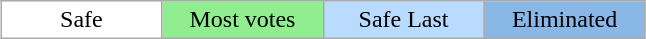<table class="wikitable" style="margin:1em auto; text-align:center;">
<tr>
<td style="background:white; width:100px;">Safe</td>
<td style="background:lightgreen; width:100px;">Most votes</td>
<td style="background:#b8dbff; width:100px;">Safe Last</td>
<td style="background:#8ab8e6; width:100px;">Eliminated</td>
</tr>
</table>
